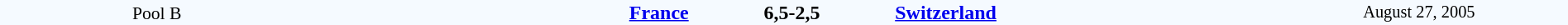<table style="width: 100%; background:#F5FAFF;" cellspacing="0">
<tr>
<td align=center rowspan=3 width=20% style=font-size:90%>Pool B</td>
</tr>
<tr>
<td width=24% align=right><strong><a href='#'>France</a></strong></td>
<td align=center width=13%><strong>6,5-2,5</strong></td>
<td width=24%><strong><a href='#'>Switzerland</a></strong></td>
<td style=font-size:85% rowspan=3 align=center>August 27, 2005</td>
</tr>
</table>
